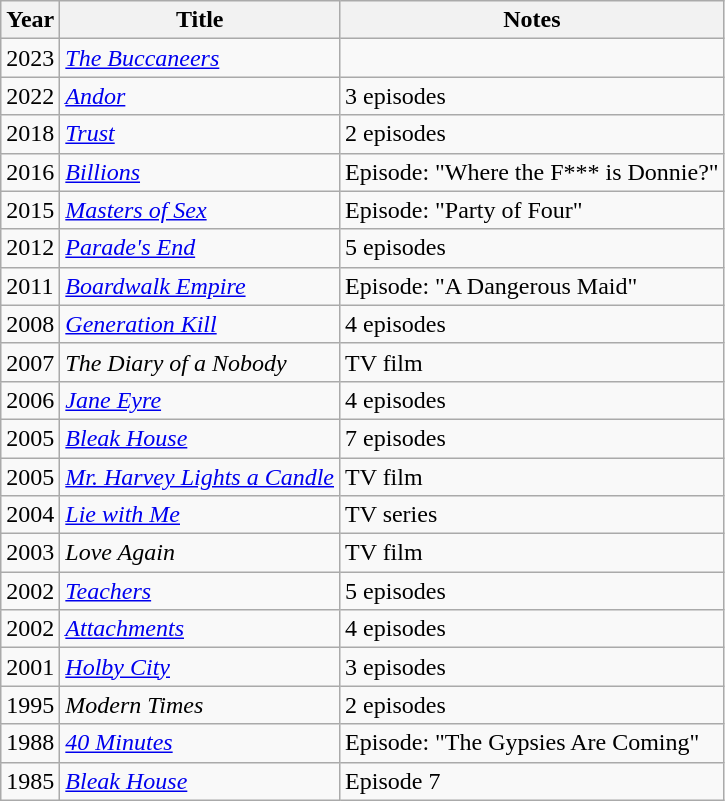<table class="wikitable sortable">
<tr>
<th>Year</th>
<th>Title</th>
<th class="unsortable">Notes</th>
</tr>
<tr>
<td>2023</td>
<td><em><a href='#'>The Buccaneers</a></em></td>
<td></td>
</tr>
<tr>
<td>2022</td>
<td><em><a href='#'>Andor</a></em></td>
<td>3 episodes</td>
</tr>
<tr>
<td>2018</td>
<td><em><a href='#'>Trust</a></em></td>
<td>2 episodes</td>
</tr>
<tr>
<td>2016</td>
<td><em><a href='#'>Billions</a></em></td>
<td>Episode: "Where the F*** is Donnie?"</td>
</tr>
<tr>
<td>2015</td>
<td><em><a href='#'>Masters of Sex</a></em></td>
<td>Episode: "Party of Four"</td>
</tr>
<tr>
<td>2012</td>
<td><em><a href='#'>Parade's End</a></em></td>
<td>5 episodes </td>
</tr>
<tr>
<td>2011</td>
<td><em><a href='#'>Boardwalk Empire</a></em></td>
<td>Episode: "A Dangerous Maid"</td>
</tr>
<tr>
<td>2008</td>
<td><em><a href='#'>Generation Kill</a></em></td>
<td>4 episodes </td>
</tr>
<tr>
<td>2007</td>
<td><em>The Diary of a Nobody</em></td>
<td>TV film </td>
</tr>
<tr>
<td>2006</td>
<td><em><a href='#'>Jane Eyre</a></em></td>
<td>4 episodes </td>
</tr>
<tr>
<td>2005</td>
<td><em><a href='#'>Bleak House</a></em></td>
<td>7 episodes</td>
</tr>
<tr>
<td>2005</td>
<td><em><a href='#'>Mr. Harvey Lights a Candle</a></em></td>
<td>TV film</td>
</tr>
<tr>
<td>2004</td>
<td><em><a href='#'>Lie with Me</a></em></td>
<td>TV series</td>
</tr>
<tr>
<td>2003</td>
<td><em>Love Again</em></td>
<td>TV film</td>
</tr>
<tr>
<td>2002</td>
<td><em><a href='#'>Teachers</a></em></td>
<td>5 episodes</td>
</tr>
<tr>
<td>2002</td>
<td><em><a href='#'>Attachments</a></em></td>
<td>4 episodes</td>
</tr>
<tr>
<td>2001</td>
<td><em><a href='#'>Holby City</a></em></td>
<td>3 episodes</td>
</tr>
<tr>
<td>1995</td>
<td><em>Modern Times</em></td>
<td>2 episodes</td>
</tr>
<tr>
<td>1988</td>
<td><em><a href='#'>40 Minutes</a></em></td>
<td>Episode: "The Gypsies Are Coming"</td>
</tr>
<tr>
<td>1985</td>
<td><em><a href='#'>Bleak House</a></em></td>
<td>Episode 7</td>
</tr>
</table>
